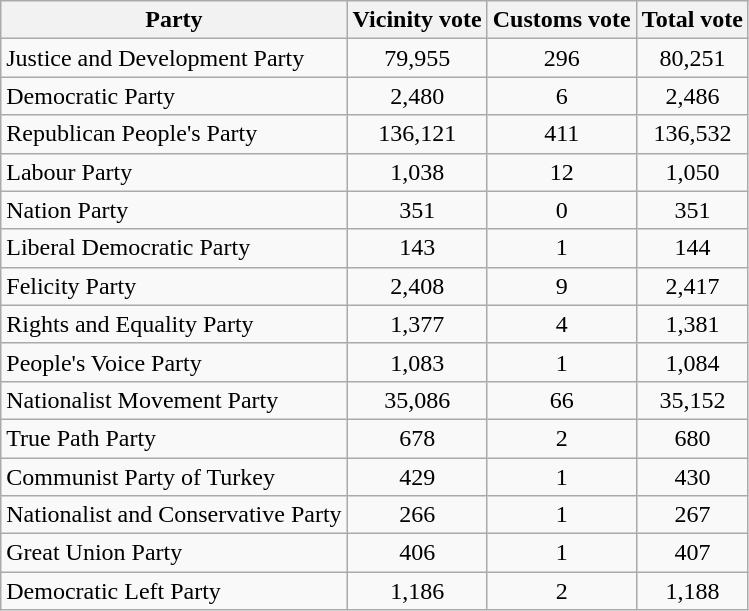<table class="wikitable sortable">
<tr>
<th style="text-align:center;">Party</th>
<th style="text-align:center;">Vicinity vote</th>
<th style="text-align:center;">Customs vote</th>
<th style="text-align:center;">Total vote</th>
</tr>
<tr>
<td>Justice and Development Party</td>
<td style="text-align:center;">79,955</td>
<td style="text-align:center;">296</td>
<td style="text-align:center;">80,251</td>
</tr>
<tr>
<td>Democratic Party</td>
<td style="text-align:center;">2,480</td>
<td style="text-align:center;">6</td>
<td style="text-align:center;">2,486</td>
</tr>
<tr>
<td>Republican People's Party</td>
<td style="text-align:center;">136,121</td>
<td style="text-align:center;">411</td>
<td style="text-align:center;">136,532</td>
</tr>
<tr>
<td>Labour Party</td>
<td style="text-align:center;">1,038</td>
<td style="text-align:center;">12</td>
<td style="text-align:center;">1,050</td>
</tr>
<tr>
<td>Nation Party</td>
<td style="text-align:center;">351</td>
<td style="text-align:center;">0</td>
<td style="text-align:center;">351</td>
</tr>
<tr>
<td>Liberal Democratic Party</td>
<td style="text-align:center;">143</td>
<td style="text-align:center;">1</td>
<td style="text-align:center;">144</td>
</tr>
<tr>
<td>Felicity Party</td>
<td style="text-align:center;">2,408</td>
<td style="text-align:center;">9</td>
<td style="text-align:center;">2,417</td>
</tr>
<tr>
<td>Rights and Equality Party</td>
<td style="text-align:center;">1,377</td>
<td style="text-align:center;">4</td>
<td style="text-align:center;">1,381</td>
</tr>
<tr>
<td>People's Voice Party</td>
<td style="text-align:center;">1,083</td>
<td style="text-align:center;">1</td>
<td style="text-align:center;">1,084</td>
</tr>
<tr>
<td>Nationalist Movement Party</td>
<td style="text-align:center;">35,086</td>
<td style="text-align:center;">66</td>
<td style="text-align:center;">35,152</td>
</tr>
<tr>
<td>True Path Party</td>
<td style="text-align:center;">678</td>
<td style="text-align:center;">2</td>
<td style="text-align:center;">680</td>
</tr>
<tr>
<td>Communist Party of Turkey</td>
<td style="text-align:center;">429</td>
<td style="text-align:center;">1</td>
<td style="text-align:center;">430</td>
</tr>
<tr>
<td>Nationalist and Conservative Party</td>
<td style="text-align:center;">266</td>
<td style="text-align:center;">1</td>
<td style="text-align:center;">267</td>
</tr>
<tr>
<td>Great Union Party</td>
<td style="text-align:center;">406</td>
<td style="text-align:center;">1</td>
<td style="text-align:center;">407</td>
</tr>
<tr>
<td>Democratic Left Party</td>
<td style="text-align:center;">1,186</td>
<td style="text-align:center;">2</td>
<td style="text-align:center;">1,188</td>
</tr>
</table>
